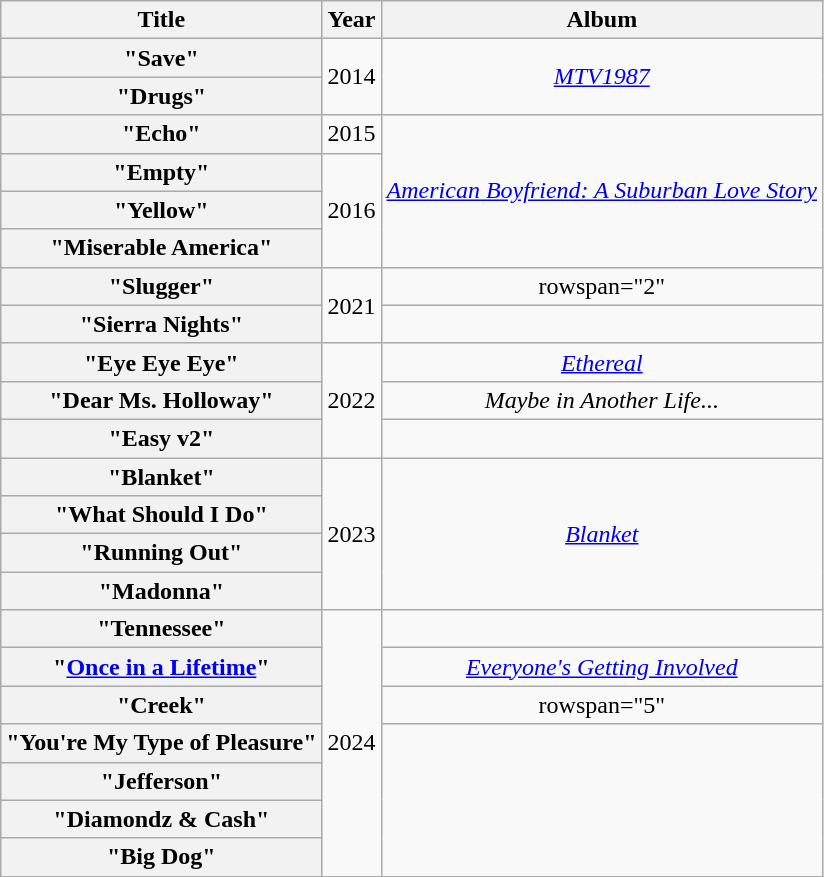<table class="wikitable plainrowheaders" style="text-align:center;">
<tr>
<th>Title</th>
<th>Year</th>
<th>Album</th>
</tr>
<tr>
<th scope="row">"Save"</th>
<td rowspan="2">2014</td>
<td rowspan="2"><em><a href='#'>MTV1987</a></em></td>
</tr>
<tr>
<th scope="row">"Drugs"</th>
</tr>
<tr>
<th scope="row">"Echo"</th>
<td>2015</td>
<td rowspan="4"><em><a href='#'>American Boyfriend: A Suburban Love Story</a></em></td>
</tr>
<tr>
<th scope="row">"Empty"</th>
<td rowspan="3">2016</td>
</tr>
<tr>
<th scope="row">"Yellow"</th>
</tr>
<tr>
<th scope="row">"Miserable America"</th>
</tr>
<tr>
<th scope="row">"Slugger"<br></th>
<td rowspan="2">2021</td>
<td>rowspan="2" </td>
</tr>
<tr>
<th scope="row">"Sierra Nights"<br></th>
</tr>
<tr>
<th scope="row">"Eye Eye Eye"<br></th>
<td rowspan="3">2022</td>
<td><em><a href='#'>Ethereal</a></em></td>
</tr>
<tr>
<th scope="row">"Dear Ms. Holloway"<br></th>
<td><em>Maybe in Another Life...</em></td>
</tr>
<tr>
<th scope="row">"Easy v2"<br></th>
<td></td>
</tr>
<tr>
<th scope="row">"Blanket"</th>
<td rowspan="4">2023</td>
<td rowspan="4"><em><a href='#'>Blanket</a></em></td>
</tr>
<tr>
<th scope="row">"What Should I Do"</th>
</tr>
<tr>
<th scope="row">"Running Out"</th>
</tr>
<tr>
<th scope="row">"Madonna"</th>
</tr>
<tr>
<th scope="row">"Tennessee"<br></th>
<td rowspan="7">2024</td>
<td></td>
</tr>
<tr>
<th scope="row">"<a href='#'>Once in a Lifetime</a>"</th>
<td><em><a href='#'>Everyone's Getting Involved</a></em></td>
</tr>
<tr>
<th scope="row">"Creek"<br></th>
<td>rowspan="5" </td>
</tr>
<tr>
<th scope="row">"You're My Type of Pleasure"</th>
</tr>
<tr>
<th scope="row">"Jefferson"</th>
</tr>
<tr>
<th scope="row">"Diamondz & Cash"<br></th>
</tr>
<tr>
<th scope="row">"Big Dog"</th>
</tr>
<tr>
</tr>
</table>
